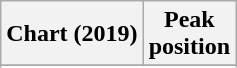<table class="wikitable sortable plainrowheaders" style="text-align:center">
<tr>
<th scope="col">Chart (2019)</th>
<th scope="col">Peak<br>position</th>
</tr>
<tr>
</tr>
<tr>
</tr>
</table>
